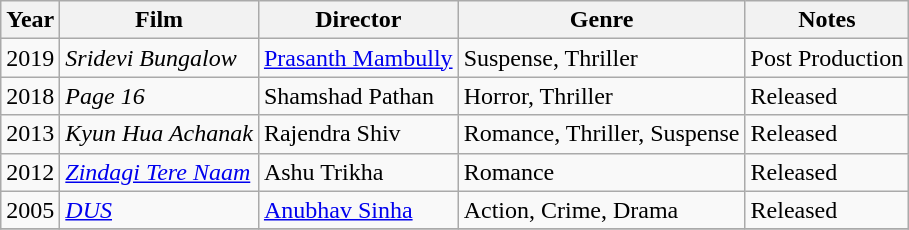<table class="wikitable">
<tr>
<th>Year</th>
<th>Film</th>
<th>Director</th>
<th>Genre</th>
<th>Notes</th>
</tr>
<tr>
<td>2019</td>
<td><em>Sridevi Bungalow</em></td>
<td><a href='#'>Prasanth Mambully</a></td>
<td>Suspense, Thriller</td>
<td>Post Production</td>
</tr>
<tr>
<td>2018</td>
<td><em>Page 16</em></td>
<td>Shamshad Pathan</td>
<td>Horror, Thriller</td>
<td>Released</td>
</tr>
<tr>
<td>2013</td>
<td><em>Kyun Hua Achanak</em></td>
<td>Rajendra Shiv</td>
<td>Romance, Thriller, Suspense</td>
<td>Released</td>
</tr>
<tr>
<td>2012</td>
<td><em><a href='#'>Zindagi Tere Naam</a></em></td>
<td>Ashu Trikha</td>
<td>Romance</td>
<td>Released</td>
</tr>
<tr>
<td>2005</td>
<td><em><a href='#'>DUS</a></em></td>
<td><a href='#'>Anubhav Sinha</a></td>
<td>Action, Crime, Drama</td>
<td>Released</td>
</tr>
<tr>
</tr>
</table>
